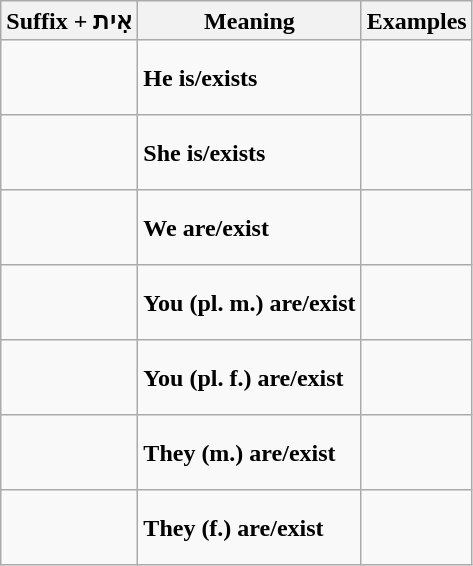<table class="wikitable">
<tr>
<th>Suffix + אִית</th>
<th>Meaning</th>
<th>Examples</th>
</tr>
<tr style="height: 50px">
<td></td>
<td><strong>He is/exists</strong></td>
<td></td>
</tr>
<tr style="height: 50px">
<td></td>
<td><strong>She is/exists</strong></td>
<td></td>
</tr>
<tr style="height: 50px">
<td></td>
<td><strong>We are/exist</strong></td>
<td></td>
</tr>
<tr style="height: 50px">
<td></td>
<td><strong>You (pl. m.) are/exist</strong></td>
<td></td>
</tr>
<tr style="height: 50px">
<td></td>
<td><strong>You (pl. f.) are/exist</strong></td>
<td></td>
</tr>
<tr style="height: 50px">
<td></td>
<td><strong>They (m.) are/exist</strong></td>
<td></td>
</tr>
<tr style="height: 50px">
<td></td>
<td><strong>They (f.) are/exist</strong></td>
<td></td>
</tr>
</table>
